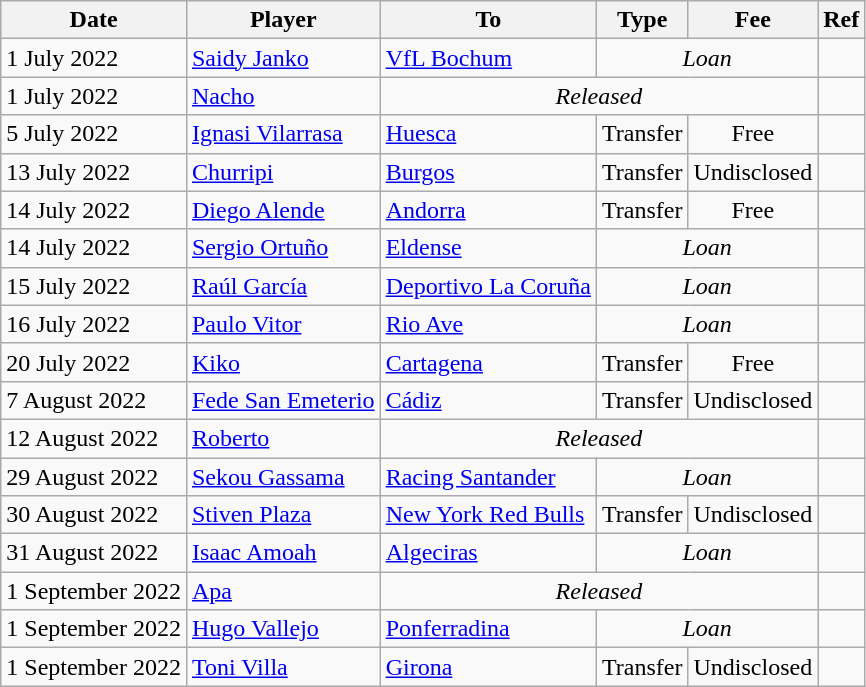<table class="wikitable">
<tr>
<th>Date</th>
<th>Player</th>
<th>To</th>
<th>Type</th>
<th>Fee</th>
<th>Ref</th>
</tr>
<tr>
<td>1 July 2022</td>
<td> <a href='#'>Saidy Janko</a></td>
<td> <a href='#'>VfL Bochum</a></td>
<td colspan=2 align=center><em>Loan</em></td>
<td align=center></td>
</tr>
<tr>
<td>1 July 2022</td>
<td> <a href='#'>Nacho</a></td>
<td colspan=3 align=center><em>Released</em></td>
<td align=center></td>
</tr>
<tr>
<td>5 July 2022</td>
<td> <a href='#'>Ignasi Vilarrasa</a></td>
<td><a href='#'>Huesca</a></td>
<td align=center>Transfer</td>
<td align=center>Free</td>
<td align=center></td>
</tr>
<tr>
<td>13 July 2022</td>
<td> <a href='#'>Churripi</a></td>
<td><a href='#'>Burgos</a></td>
<td align=center>Transfer</td>
<td align=center>Undisclosed</td>
<td align=center></td>
</tr>
<tr>
<td>14 July 2022</td>
<td> <a href='#'>Diego Alende</a></td>
<td> <a href='#'>Andorra</a></td>
<td align=center>Transfer</td>
<td align=center>Free</td>
<td align=center></td>
</tr>
<tr>
<td>14 July 2022</td>
<td> <a href='#'>Sergio Ortuño</a></td>
<td><a href='#'>Eldense</a></td>
<td colspan=2 align=center><em>Loan</em></td>
<td align=center></td>
</tr>
<tr>
<td>15 July 2022</td>
<td> <a href='#'>Raúl García</a></td>
<td><a href='#'>Deportivo La Coruña</a></td>
<td colspan=2 align=center><em>Loan</em></td>
<td align=center></td>
</tr>
<tr>
<td>16 July 2022</td>
<td> <a href='#'>Paulo Vitor</a></td>
<td> <a href='#'>Rio Ave</a></td>
<td colspan=2 align=center><em>Loan</em></td>
<td align=center></td>
</tr>
<tr>
<td>20 July 2022</td>
<td> <a href='#'>Kiko</a></td>
<td><a href='#'>Cartagena</a></td>
<td align=center>Transfer</td>
<td align=center>Free</td>
<td align=center></td>
</tr>
<tr>
<td>7 August 2022</td>
<td> <a href='#'>Fede San Emeterio</a></td>
<td><a href='#'>Cádiz</a></td>
<td align=center>Transfer</td>
<td align=center>Undisclosed</td>
<td align=center></td>
</tr>
<tr>
<td>12 August 2022</td>
<td> <a href='#'>Roberto</a></td>
<td colspan=3 align=center><em>Released</em></td>
<td align=center></td>
</tr>
<tr>
<td>29 August 2022</td>
<td> <a href='#'>Sekou Gassama</a></td>
<td><a href='#'>Racing Santander</a></td>
<td colspan=2 align=center><em>Loan</em></td>
<td align=center></td>
</tr>
<tr>
<td>30 August 2022</td>
<td> <a href='#'>Stiven Plaza</a></td>
<td> <a href='#'>New York Red Bulls</a></td>
<td align=center>Transfer</td>
<td align=center>Undisclosed</td>
<td align=center></td>
</tr>
<tr>
<td>31 August 2022</td>
<td> <a href='#'>Isaac Amoah</a></td>
<td><a href='#'>Algeciras</a></td>
<td colspan=2 align=center><em>Loan</em></td>
<td align=center></td>
</tr>
<tr>
<td>1 September 2022</td>
<td> <a href='#'>Apa</a></td>
<td colspan=3 align=center><em>Released</em></td>
<td align=center></td>
</tr>
<tr>
<td>1 September 2022</td>
<td> <a href='#'>Hugo Vallejo</a></td>
<td><a href='#'>Ponferradina</a></td>
<td colspan=2 align=center><em>Loan</em></td>
<td align=center></td>
</tr>
<tr>
<td>1 September 2022</td>
<td> <a href='#'>Toni Villa</a></td>
<td><a href='#'>Girona</a></td>
<td align=center>Transfer</td>
<td align=center>Undisclosed</td>
<td align=center></td>
</tr>
</table>
